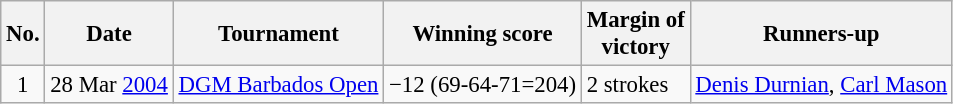<table class="wikitable" style="font-size:95%;">
<tr>
<th>No.</th>
<th>Date</th>
<th>Tournament</th>
<th>Winning score</th>
<th>Margin of<br>victory</th>
<th>Runners-up</th>
</tr>
<tr>
<td align=center>1</td>
<td align=right>28 Mar <a href='#'>2004</a></td>
<td><a href='#'>DGM Barbados Open</a></td>
<td>−12 (69-64-71=204)</td>
<td>2 strokes</td>
<td> <a href='#'>Denis Durnian</a>,  <a href='#'>Carl Mason</a></td>
</tr>
</table>
